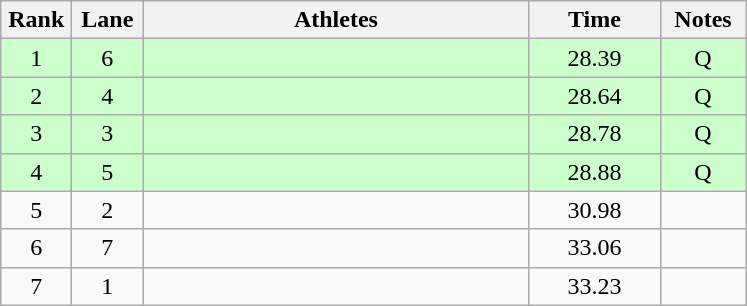<table class="wikitable sortable" style="text-align:center;">
<tr>
<th width=40>Rank</th>
<th width=40>Lane</th>
<th width=250>Athletes</th>
<th width=80>Time</th>
<th width=50>Notes</th>
</tr>
<tr bgcolor=ccffcc>
<td>1</td>
<td>6</td>
<td align=left></td>
<td>28.39</td>
<td>Q</td>
</tr>
<tr bgcolor=ccffcc>
<td>2</td>
<td>4</td>
<td align=left></td>
<td>28.64</td>
<td>Q</td>
</tr>
<tr bgcolor=ccffcc>
<td>3</td>
<td>3</td>
<td align=left></td>
<td>28.78</td>
<td>Q</td>
</tr>
<tr bgcolor=ccffcc>
<td>4</td>
<td>5</td>
<td align=left></td>
<td>28.88</td>
<td>Q</td>
</tr>
<tr>
<td>5</td>
<td>2</td>
<td align=left></td>
<td>30.98</td>
<td></td>
</tr>
<tr>
<td>6</td>
<td>7</td>
<td align=left></td>
<td>33.06</td>
<td></td>
</tr>
<tr>
<td>7</td>
<td>1</td>
<td align=left></td>
<td>33.23</td>
<td></td>
</tr>
</table>
